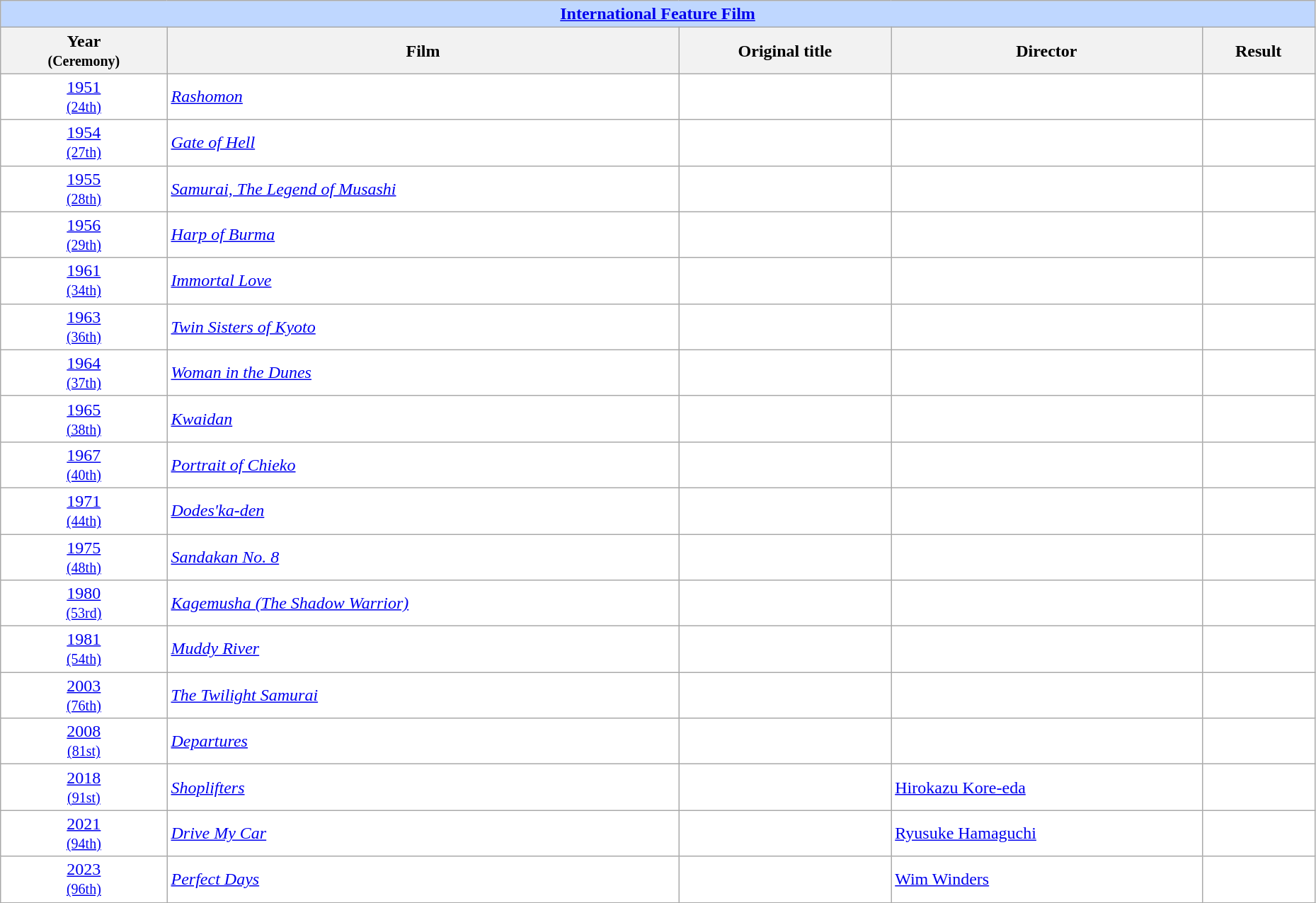<table class="wikitable sortable" style="width:98%; background:#fff;">
<tr style="background:#bfd7ff;">
<td colspan="6" style="text-align:center;"><strong><a href='#'>International Feature Film</a></strong></td>
</tr>
<tr>
<th>Year<br><small>(Ceremony)</small></th>
<th>Film</th>
<th>Original title</th>
<th>Director</th>
<th>Result</th>
</tr>
<tr>
<td style="text-align:center;"><a href='#'>1951</a><br><small><a href='#'>(24th)</a></small></td>
<td><em><a href='#'>Rashomon</a></em></td>
<td></td>
<td></td>
<td></td>
</tr>
<tr>
<td style="text-align:center;"><a href='#'>1954</a><br><small><a href='#'>(27th)</a></small></td>
<td><em><a href='#'>Gate of Hell</a></em></td>
<td></td>
<td></td>
<td></td>
</tr>
<tr>
<td style="text-align:center;"><a href='#'>1955</a><br><small><a href='#'>(28th)</a></small></td>
<td><em><a href='#'>Samurai, The Legend of Musashi</a></em></td>
<td></td>
<td></td>
<td></td>
</tr>
<tr>
<td style="text-align:center;"><a href='#'>1956</a><br><small><a href='#'>(29th)</a></small></td>
<td><em><a href='#'>Harp of Burma</a></em></td>
<td></td>
<td></td>
<td></td>
</tr>
<tr>
<td style="text-align:center;"><a href='#'>1961</a><br><small><a href='#'>(34th)</a></small></td>
<td><em><a href='#'>Immortal Love</a></em></td>
<td></td>
<td></td>
<td></td>
</tr>
<tr>
<td style="text-align:center;"><a href='#'>1963</a><br><small><a href='#'>(36th)</a></small></td>
<td><em><a href='#'>Twin Sisters of Kyoto</a></em></td>
<td></td>
<td></td>
<td></td>
</tr>
<tr>
<td style="text-align:center;"><a href='#'>1964</a><br><small><a href='#'>(37th)</a></small></td>
<td><em><a href='#'>Woman in the Dunes</a></em></td>
<td></td>
<td></td>
<td></td>
</tr>
<tr>
<td style="text-align:center;"><a href='#'>1965</a><br><small><a href='#'>(38th)</a></small></td>
<td><em><a href='#'>Kwaidan</a></em></td>
<td></td>
<td></td>
<td></td>
</tr>
<tr>
<td style="text-align:center;"><a href='#'>1967</a><br><small><a href='#'>(40th)</a></small></td>
<td><em><a href='#'>Portrait of Chieko</a></em></td>
<td></td>
<td></td>
<td></td>
</tr>
<tr>
<td style="text-align:center;"><a href='#'>1971</a><br><small><a href='#'>(44th)</a></small></td>
<td><em><a href='#'>Dodes'ka-den</a></em></td>
<td></td>
<td></td>
<td></td>
</tr>
<tr>
<td style="text-align:center;"><a href='#'>1975</a><br><small><a href='#'>(48th)</a></small></td>
<td><em><a href='#'>Sandakan No. 8</a></em></td>
<td></td>
<td></td>
<td></td>
</tr>
<tr>
<td style="text-align:center;"><a href='#'>1980</a><br><small><a href='#'>(53rd)</a></small></td>
<td><em><a href='#'>Kagemusha (The Shadow Warrior)</a></em></td>
<td></td>
<td></td>
<td></td>
</tr>
<tr>
<td style="text-align:center;"><a href='#'>1981</a><br><small><a href='#'>(54th)</a></small></td>
<td><em><a href='#'>Muddy River</a></em></td>
<td></td>
<td></td>
<td></td>
</tr>
<tr>
<td style="text-align:center;"><a href='#'>2003</a><br><small><a href='#'>(76th)</a></small></td>
<td><em><a href='#'>The Twilight Samurai</a></em></td>
<td></td>
<td></td>
<td></td>
</tr>
<tr>
<td style="text-align:center;"><a href='#'>2008</a><br><small><a href='#'>(81st)</a></small></td>
<td><em><a href='#'>Departures</a></em></td>
<td></td>
<td></td>
<td></td>
</tr>
<tr>
<td style="text-align:center;"><a href='#'>2018</a><br><small><a href='#'>(91st)</a></small></td>
<td><em><a href='#'>Shoplifters</a></em></td>
<td></td>
<td><a href='#'>Hirokazu Kore-eda</a></td>
<td></td>
</tr>
<tr>
<td style="text-align:center;"><a href='#'>2021</a><br><small><a href='#'>(94th)</a></small></td>
<td><em><a href='#'>Drive My Car</a></em></td>
<td></td>
<td><a href='#'>Ryusuke Hamaguchi</a></td>
<td></td>
</tr>
<tr>
<td style="text-align:center;"><a href='#'>2023</a><br><small><a href='#'>(96th)</a></small></td>
<td><em><a href='#'>Perfect Days</a></em></td>
<td></td>
<td><a href='#'>Wim Winders</a></td>
<td></td>
</tr>
</table>
